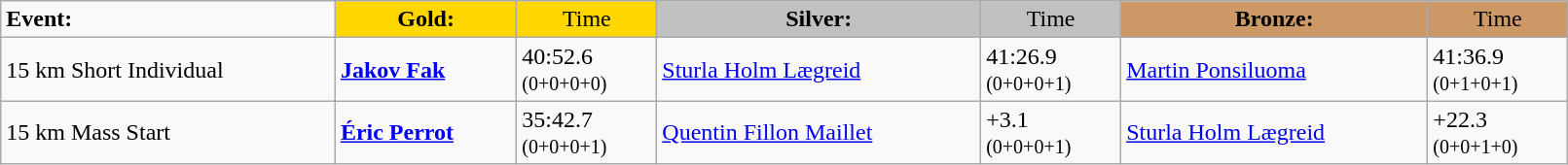<table class="wikitable" width=85%>
<tr>
<td><strong>Event:</strong></td>
<td style="text-align:center;background-color:gold;"><strong>Gold:</strong></td>
<td style="text-align:center;background-color:gold;">Time</td>
<td style="text-align:center;background-color:silver;"><strong>Silver:</strong></td>
<td style="text-align:center;background-color:silver;">Time</td>
<td style="text-align:center;background-color:#CC9966;"><strong>Bronze:</strong></td>
<td style="text-align:center;background-color:#CC9966;">Time</td>
</tr>
<tr>
<td>15 km Short Individual<br><em></em></td>
<td><strong><a href='#'>Jakov Fak</a></strong><br><small></small></td>
<td>40:52.6<br><small>(0+0+0+0)</small></td>
<td><a href='#'>Sturla Holm Lægreid</a><br><small></small></td>
<td>41:26.9<br><small>(0+0+0+1)</small></td>
<td><a href='#'>Martin Ponsiluoma</a><br><small></small></td>
<td>41:36.9<br><small>(0+1+0+1)</small></td>
</tr>
<tr>
<td>15 km Mass Start<br><em></em></td>
<td><strong><a href='#'>Éric Perrot</a></strong><br><small></small></td>
<td>35:42.7<br><small>(0+0+0+1)</small></td>
<td><a href='#'>Quentin Fillon Maillet</a><br><small></small></td>
<td>+3.1<br><small>(0+0+0+1)</small></td>
<td><a href='#'>Sturla Holm Lægreid</a><br><small></small></td>
<td>+22.3<br><small>(0+0+1+0)</small></td>
</tr>
</table>
